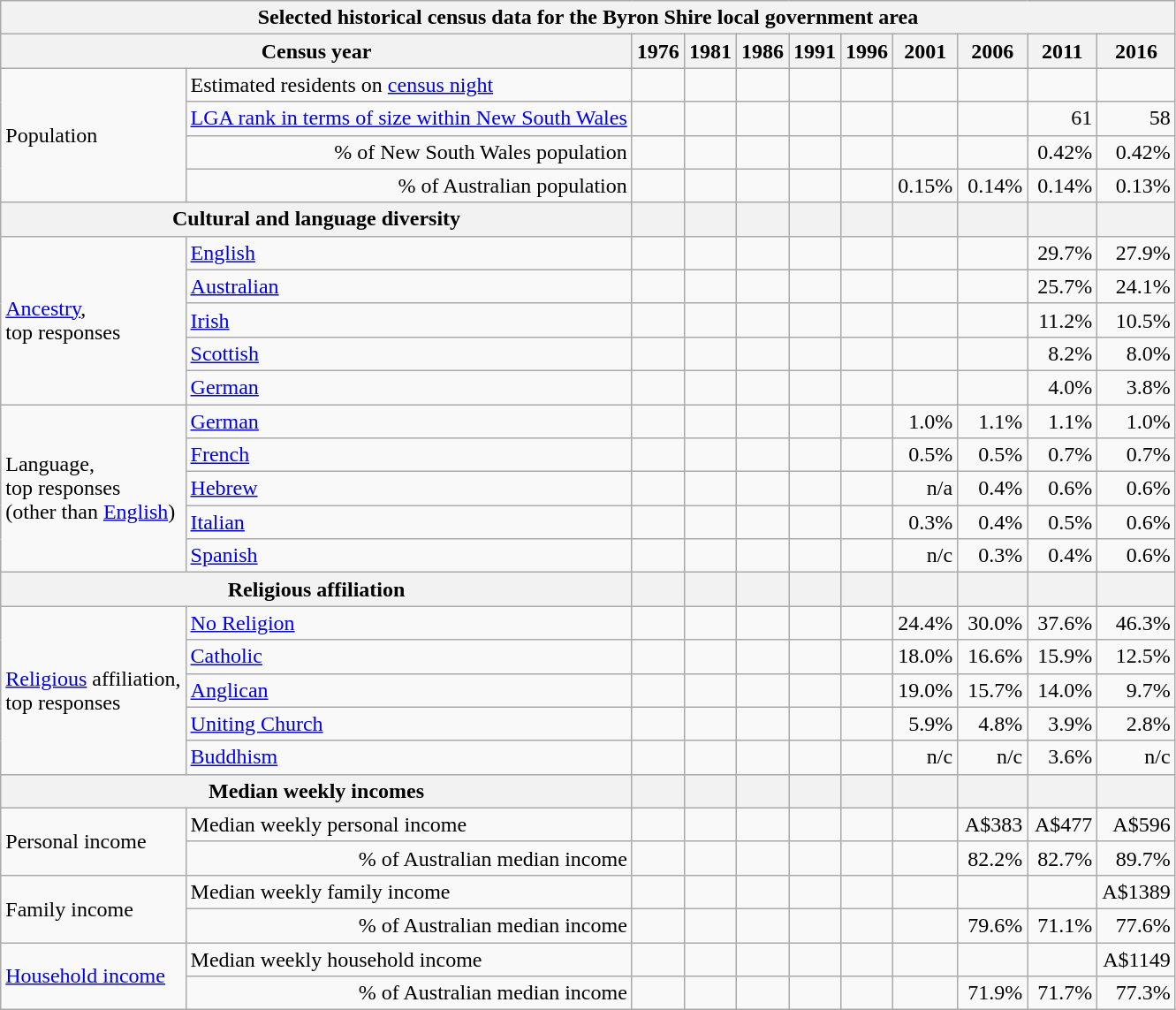<table class="wikitable">
<tr>
<th colspan=12>Selected historical census data for the Byron Shire local government area</th>
</tr>
<tr>
<th colspan=3>Census year</th>
<th>1976</th>
<th>1981</th>
<th>1986</th>
<th>1991</th>
<th>1996</th>
<th>2001</th>
<th>2006</th>
<th>2011</th>
<th>2016</th>
</tr>
<tr>
<td rowspan=4 colspan="2">Population</td>
<td>Estimated residents on <a href='#'>census night</a></td>
<td align="right"></td>
<td align="right"> </td>
<td align="right"> </td>
<td align="right"> </td>
<td align="right"> </td>
<td align="right"> </td>
<td align="right"> </td>
<td align="right"> </td>
<td align="right"> </td>
</tr>
<tr>
<td align="right"><a href='#'>LGA rank in terms of size within New South Wales</a></td>
<td align="right"></td>
<td align="right"></td>
<td align="right"></td>
<td align="right"></td>
<td align="right"></td>
<td align="right"></td>
<td align="right"></td>
<td align="right">61</td>
<td align="right"> 58</td>
</tr>
<tr>
<td align="right">% of New South Wales population</td>
<td align="right"></td>
<td align="right"></td>
<td align="right"></td>
<td align="right"></td>
<td align="right"></td>
<td align="right"></td>
<td align="right"></td>
<td align="right">0.42%</td>
<td align= "right"> 0.42%</td>
</tr>
<tr>
<td align="right">% of Australian population</td>
<td align="right"></td>
<td align="right"></td>
<td align="right"></td>
<td align="right"></td>
<td align="right"></td>
<td align="right">0.15%</td>
<td align="right"> 0.14%</td>
<td align="right"> 0.14%</td>
<td align="right"> 0.13%</td>
</tr>
<tr>
<th colspan=3>Cultural and language diversity</th>
<th></th>
<th></th>
<th></th>
<th></th>
<th></th>
<th></th>
<th></th>
<th></th>
<th></th>
</tr>
<tr>
<td rowspan=5 colspan=2><a href='#'>Ancestry</a>,<br>top responses</td>
<td><a href='#'>English</a></td>
<td align="right"></td>
<td align="right"></td>
<td align="right"></td>
<td align="right"></td>
<td align="right"></td>
<td align="right"></td>
<td align="right"></td>
<td align="right">29.7%</td>
<td align="right"> 27.9%</td>
</tr>
<tr>
<td><a href='#'>Australian</a></td>
<td align="right"></td>
<td align="right"></td>
<td align="right"></td>
<td align="right"></td>
<td align="right"></td>
<td align="right"></td>
<td align="right"></td>
<td align="right">25.7%</td>
<td align="right"> 24.1%</td>
</tr>
<tr>
<td><a href='#'>Irish</a></td>
<td align="right"></td>
<td align="right"></td>
<td align="right"></td>
<td align="right"></td>
<td align="right"></td>
<td align="right"></td>
<td align="right"></td>
<td align="right">11.2%</td>
<td align="right"> 10.5%</td>
</tr>
<tr>
<td><a href='#'>Scottish</a></td>
<td align="right"></td>
<td align="right"></td>
<td align="right"></td>
<td align="right"></td>
<td align="right"></td>
<td align="right"></td>
<td align="right"></td>
<td align="right">8.2%</td>
<td align="right"> 8.0%</td>
</tr>
<tr>
<td><a href='#'>German</a></td>
<td align="right"></td>
<td align="right"></td>
<td align="right"></td>
<td align="right"></td>
<td align="right"></td>
<td align="right"></td>
<td align="right"></td>
<td align="right">4.0%</td>
<td align="right"> 3.8%</td>
</tr>
<tr>
<td rowspan=5 colspan=2>Language,<br>top responses<br>(other than <a href='#'>English</a>)</td>
<td><a href='#'>German</a></td>
<td align="right"></td>
<td align="right"></td>
<td align="right"></td>
<td align="right"></td>
<td align="right"></td>
<td align="right">1.0%</td>
<td align="right"> 1.1%</td>
<td align="right"> 1.1%</td>
<td align="right"> 1.0%</td>
</tr>
<tr>
<td><a href='#'>French</a></td>
<td align="right"></td>
<td align="right"></td>
<td align="right"></td>
<td align="right"></td>
<td align="right"></td>
<td align="right">0.5%</td>
<td align="right"> 0.5%</td>
<td align="right"> 0.7%</td>
<td align="right"> 0.7%</td>
</tr>
<tr>
<td><a href='#'>Hebrew</a></td>
<td align="right"></td>
<td align="right"></td>
<td align="right"></td>
<td align="right"></td>
<td align="right"></td>
<td align="right">n/a</td>
<td align="right"> 0.4%</td>
<td align="right"> 0.6%</td>
<td align="right"> 0.6%</td>
</tr>
<tr>
<td><a href='#'>Italian</a></td>
<td align="right"></td>
<td align="right"></td>
<td align="right"></td>
<td align="right"></td>
<td align="right"></td>
<td align="right">0.3%</td>
<td align="right"> 0.4%</td>
<td align="right"> 0.5%</td>
<td align="right"> 0.6%</td>
</tr>
<tr>
<td><a href='#'>Spanish</a></td>
<td align="right"></td>
<td align="right"></td>
<td align="right"></td>
<td align="right"></td>
<td align="right"></td>
<td align="right">n/c</td>
<td align="right"> 0.3%</td>
<td align="right"> 0.4%</td>
<td align="right"> 0.6%</td>
</tr>
<tr>
<th colspan=3>Religious affiliation</th>
<th></th>
<th></th>
<th></th>
<th></th>
<th></th>
<th></th>
<th></th>
<th></th>
<th></th>
</tr>
<tr>
<td rowspan=5 colspan=2><a href='#'>Religious</a> affiliation,<br>top responses</td>
<td><a href='#'>No Religion</a></td>
<td align="right"></td>
<td align="right"></td>
<td align="right"></td>
<td align="right"></td>
<td align="right"></td>
<td align="right">24.4%</td>
<td align="right"> 30.0%</td>
<td align="right"> 37.6%</td>
<td align="right"> 46.3%</td>
</tr>
<tr>
<td><a href='#'>Catholic</a></td>
<td align="right"></td>
<td align="right"></td>
<td align="right"></td>
<td align="right"></td>
<td align="right"></td>
<td align="right">18.0%</td>
<td align="right"> 16.6%</td>
<td align="right"> 15.9%</td>
<td align="right"> 12.5%</td>
</tr>
<tr>
<td><a href='#'>Anglican</a></td>
<td align="right"></td>
<td align="right"></td>
<td align="right"></td>
<td align="right"></td>
<td align="right"></td>
<td align="right">19.0%</td>
<td align="right"> 15.7%</td>
<td align="right"> 14.0%</td>
<td align="right"> 9.7%</td>
</tr>
<tr>
<td><a href='#'>Uniting Church</a></td>
<td align="right"></td>
<td align="right"></td>
<td align="right"></td>
<td align="right"></td>
<td align="right"></td>
<td align="right">5.9%</td>
<td align="right"> 4.8%</td>
<td align="right"> 3.9%</td>
<td align="right"> 2.8%</td>
</tr>
<tr>
<td><a href='#'>Buddhism</a></td>
<td align="right"></td>
<td align="right"></td>
<td align="right"></td>
<td align="right"></td>
<td align="right"></td>
<td align="right">n/c</td>
<td align="right">n/c</td>
<td align="right"> 3.6%</td>
<td align="right">n/c</td>
</tr>
<tr>
<th colspan=3>Median weekly incomes</th>
<th></th>
<th></th>
<th></th>
<th></th>
<th></th>
<th></th>
<th></th>
<th></th>
<th></th>
</tr>
<tr>
<td rowspan=2 colspan=2>Personal income</td>
<td>Median weekly personal income</td>
<td align="right"></td>
<td align="right"></td>
<td align="right"></td>
<td align="right"></td>
<td align="right"></td>
<td align="right"></td>
<td align="right">A$383</td>
<td align="right">A$477</td>
<td align="right">A$596</td>
</tr>
<tr>
<td align="right">% of Australian median income</td>
<td align="right"></td>
<td align="right"></td>
<td align="right"></td>
<td align="right"></td>
<td align="right"></td>
<td align="right"></td>
<td align="right">82.2%</td>
<td align="right"> 82.7%</td>
<td align="right"> 89.7%</td>
</tr>
<tr>
<td rowspan=2 colspan=2>Family income</td>
<td>Median weekly family income</td>
<td align="right"></td>
<td align="right"></td>
<td align="right"></td>
<td align="right"></td>
<td align="right"></td>
<td align="right"></td>
<td align="right"></td>
<td align="right"></td>
<td align="right">A$1389</td>
</tr>
<tr>
<td align="right">% of Australian median income</td>
<td align="right"></td>
<td align="right"></td>
<td align="right"></td>
<td align="right"></td>
<td align="right"></td>
<td align="right"></td>
<td align="right">79.6%</td>
<td align="right"> 71.1%</td>
<td align="right">77.6%</td>
</tr>
<tr>
<td rowspan=2 colspan=2><a href='#'>Household income</a></td>
<td>Median weekly household income</td>
<td align="right"></td>
<td align="right"></td>
<td align="right"></td>
<td align="right"></td>
<td align="right"></td>
<td align="right"></td>
<td align="right"></td>
<td align="right"></td>
<td align="right">A$1149</td>
</tr>
<tr>
<td align="right">% of Australian median income</td>
<td align="right"></td>
<td align="right"></td>
<td align="right"></td>
<td align="right"></td>
<td align="right"></td>
<td align="right"></td>
<td align="right">71.9%</td>
<td align="right"> 71.7%</td>
<td align="right">77.3%</td>
</tr>
</table>
